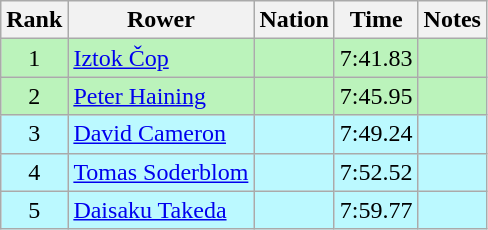<table class="wikitable sortable" style="text-align:center">
<tr>
<th>Rank</th>
<th>Rower</th>
<th>Nation</th>
<th>Time</th>
<th>Notes</th>
</tr>
<tr bgcolor=bbf3bb>
<td>1</td>
<td align=left><a href='#'>Iztok Čop</a></td>
<td align=left></td>
<td>7:41.83</td>
<td></td>
</tr>
<tr bgcolor=bbf3bb>
<td>2</td>
<td align=left><a href='#'>Peter Haining</a></td>
<td align=left></td>
<td>7:45.95</td>
<td></td>
</tr>
<tr bgcolor=bbf9ff>
<td>3</td>
<td align=left><a href='#'>David Cameron</a></td>
<td align=left></td>
<td>7:49.24</td>
<td></td>
</tr>
<tr bgcolor=bbf9ff>
<td>4</td>
<td align=left><a href='#'>Tomas Soderblom</a></td>
<td align=left></td>
<td>7:52.52</td>
<td></td>
</tr>
<tr bgcolor=bbf9ff>
<td>5</td>
<td align=left><a href='#'>Daisaku Takeda</a></td>
<td align=left></td>
<td>7:59.77</td>
<td></td>
</tr>
</table>
